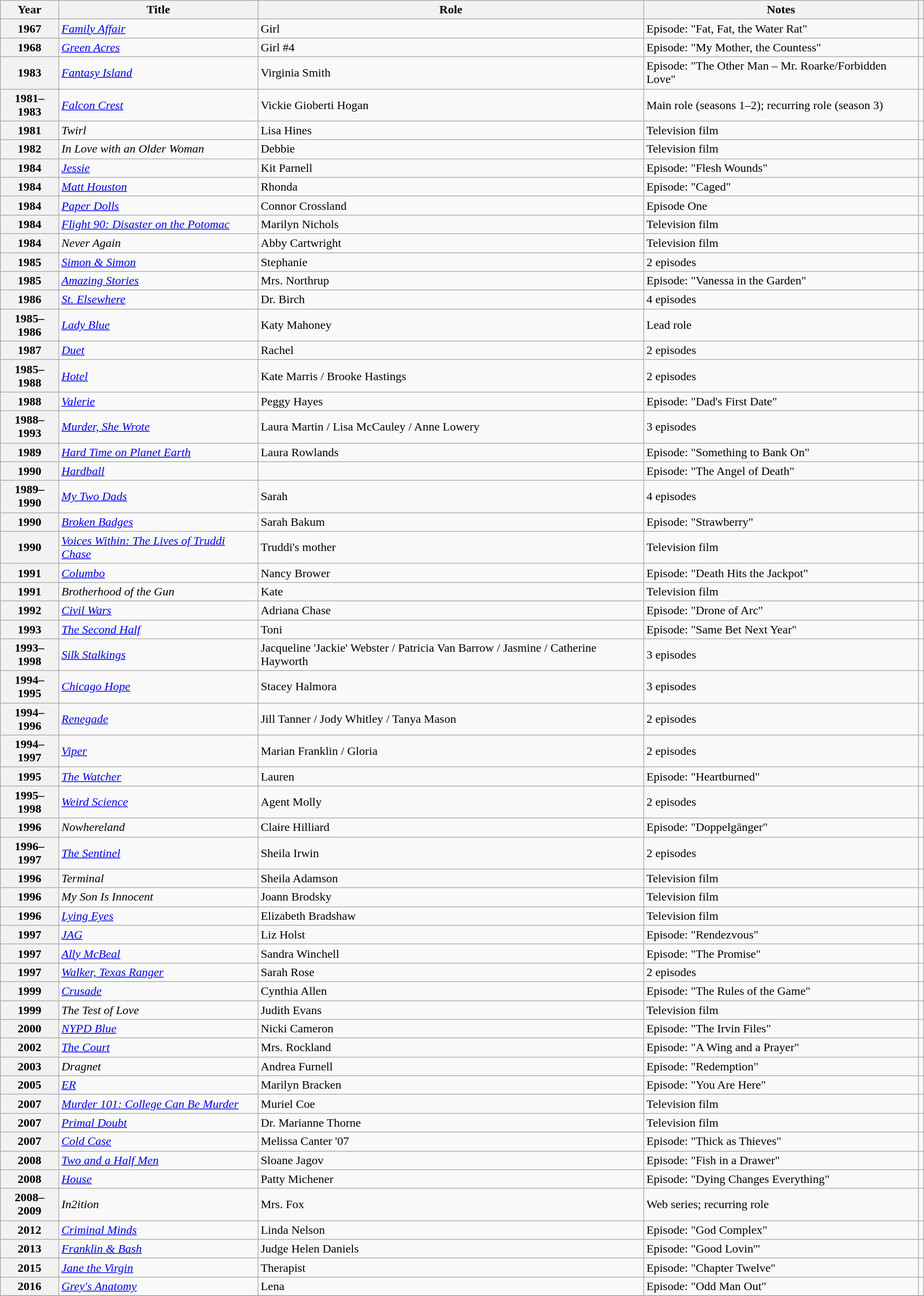<table class="wikitable plainrowheaders sortable">
<tr>
<th>Year</th>
<th>Title</th>
<th>Role</th>
<th class="unsortable">Notes</th>
<th class="unsortable"></th>
</tr>
<tr>
<th scope="row">1967</th>
<td><em><a href='#'>Family Affair</a></em></td>
<td>Girl</td>
<td>Episode: "Fat, Fat, the Water Rat"</td>
<td style="text-align:center;"></td>
</tr>
<tr>
<th scope="row">1968</th>
<td><em><a href='#'>Green Acres</a></em></td>
<td>Girl #4</td>
<td>Episode: "My Mother, the Countess"</td>
<td style="text-align:center;"></td>
</tr>
<tr>
<th scope="row">1983</th>
<td><em><a href='#'>Fantasy Island</a></em></td>
<td>Virginia Smith</td>
<td>Episode: "The Other Man – Mr. Roarke/Forbidden Love"</td>
<td style="text-align:center;"></td>
</tr>
<tr>
<th scope="row">1981–1983</th>
<td><em><a href='#'>Falcon Crest</a></em></td>
<td>Vickie Gioberti Hogan</td>
<td>Main role (seasons 1–2); recurring role (season 3)</td>
<td style="text-align:center;"></td>
</tr>
<tr>
<th scope="row">1981</th>
<td><em>Twirl</em></td>
<td>Lisa Hines</td>
<td>Television film</td>
<td style="text-align:center;"></td>
</tr>
<tr>
<th scope="row">1982</th>
<td><em>In Love with an Older Woman</em></td>
<td>Debbie</td>
<td>Television film</td>
<td style="text-align:center;"></td>
</tr>
<tr>
<th scope="row">1984</th>
<td><em><a href='#'>Jessie</a></em></td>
<td>Kit Parnell</td>
<td>Episode: "Flesh Wounds"</td>
<td style="text-align:center;"></td>
</tr>
<tr>
<th scope="row">1984</th>
<td><em><a href='#'>Matt Houston</a></em></td>
<td>Rhonda</td>
<td>Episode: "Caged"</td>
<td style="text-align:center;"></td>
</tr>
<tr>
<th scope="row">1984</th>
<td><em><a href='#'>Paper Dolls</a></em></td>
<td>Connor Crossland</td>
<td>Episode One</td>
<td style="text-align:center;"></td>
</tr>
<tr>
<th scope="row">1984</th>
<td><em><a href='#'>Flight 90: Disaster on the Potomac</a></em></td>
<td>Marilyn Nichols</td>
<td>Television film</td>
<td style="text-align:center;"></td>
</tr>
<tr>
<th scope="row">1984</th>
<td><em>Never Again</em></td>
<td>Abby Cartwright</td>
<td>Television film</td>
<td style="text-align:center;"></td>
</tr>
<tr>
<th scope="row">1985</th>
<td><em><a href='#'>Simon & Simon</a></em></td>
<td>Stephanie</td>
<td>2 episodes</td>
<td style="text-align:center;"></td>
</tr>
<tr>
<th scope="row">1985</th>
<td><em><a href='#'>Amazing Stories</a></em></td>
<td>Mrs. Northrup</td>
<td>Episode: "Vanessa in the Garden"</td>
<td style="text-align:center;"></td>
</tr>
<tr>
<th scope="row">1986</th>
<td><em><a href='#'>St. Elsewhere</a></em></td>
<td>Dr. Birch</td>
<td>4 episodes</td>
<td style="text-align:center;"></td>
</tr>
<tr>
<th scope="row">1985–1986</th>
<td><em><a href='#'>Lady Blue</a></em></td>
<td>Katy Mahoney</td>
<td>Lead role</td>
<td style="text-align:center;"></td>
</tr>
<tr>
<th scope="row">1987</th>
<td><em><a href='#'>Duet</a></em></td>
<td>Rachel</td>
<td>2 episodes</td>
<td style="text-align:center;"></td>
</tr>
<tr>
<th scope="row">1985–1988</th>
<td><em><a href='#'>Hotel</a></em></td>
<td>Kate Marris / Brooke Hastings</td>
<td>2 episodes</td>
<td style="text-align:center;"></td>
</tr>
<tr>
<th scope="row">1988</th>
<td><em><a href='#'>Valerie</a></em></td>
<td>Peggy Hayes</td>
<td>Episode: "Dad's First Date"</td>
<td style="text-align:center;"></td>
</tr>
<tr>
<th scope="row">1988–1993</th>
<td><em><a href='#'>Murder, She Wrote</a></em></td>
<td>Laura Martin / Lisa McCauley / Anne Lowery</td>
<td>3 episodes</td>
<td style="text-align:center;"></td>
</tr>
<tr>
<th scope="row">1989</th>
<td><em><a href='#'>Hard Time on Planet Earth</a></em></td>
<td>Laura Rowlands</td>
<td>Episode: "Something to Bank On"</td>
<td style="text-align:center;"></td>
</tr>
<tr>
<th scope="row">1990</th>
<td><em><a href='#'>Hardball</a></em></td>
<td></td>
<td>Episode: "The Angel of Death"</td>
<td style="text-align:center;"></td>
</tr>
<tr>
<th scope="row">1989–1990</th>
<td><em><a href='#'>My Two Dads</a></em></td>
<td>Sarah</td>
<td>4 episodes</td>
<td style="text-align:center;"></td>
</tr>
<tr>
<th scope="row">1990</th>
<td><em><a href='#'>Broken Badges</a></em></td>
<td>Sarah Bakum</td>
<td>Episode: "Strawberry"</td>
<td style="text-align:center;"></td>
</tr>
<tr>
<th scope="row">1990</th>
<td><em><a href='#'>Voices Within: The Lives of Truddi Chase</a></em></td>
<td>Truddi's mother</td>
<td>Television film</td>
<td style="text-align:center;"></td>
</tr>
<tr>
<th scope="row">1991</th>
<td><em><a href='#'>Columbo</a></em></td>
<td>Nancy Brower</td>
<td>Episode: "Death Hits the Jackpot"</td>
<td style="text-align:center;"></td>
</tr>
<tr>
<th scope="row">1991</th>
<td><em>Brotherhood of the Gun</em></td>
<td>Kate</td>
<td>Television film</td>
<td style="text-align:center;"></td>
</tr>
<tr>
<th scope="row">1992</th>
<td><em><a href='#'>Civil Wars</a></em></td>
<td>Adriana Chase</td>
<td>Episode: "Drone of Arc"</td>
<td style="text-align:center;"></td>
</tr>
<tr>
<th scope="row">1993</th>
<td data-sort-value=Second><em><a href='#'>The Second Half</a></em></td>
<td>Toni</td>
<td>Episode: "Same Bet Next Year"</td>
<td style="text-align:center;"></td>
</tr>
<tr>
<th scope="row">1993–1998</th>
<td><em><a href='#'>Silk Stalkings</a></em></td>
<td>Jacqueline 'Jackie' Webster / Patricia Van Barrow / Jasmine / Catherine Hayworth</td>
<td>3 episodes</td>
<td style="text-align:center;"></td>
</tr>
<tr>
<th scope="row">1994–1995</th>
<td><em><a href='#'>Chicago Hope</a></em></td>
<td>Stacey Halmora</td>
<td>3 episodes</td>
<td style="text-align:center;"></td>
</tr>
<tr>
<th scope="row">1994–1996</th>
<td><em><a href='#'>Renegade</a></em></td>
<td>Jill Tanner / Jody Whitley / Tanya Mason</td>
<td>2 episodes</td>
<td style="text-align:center;"></td>
</tr>
<tr>
<th scope="row">1994–1997</th>
<td><em><a href='#'>Viper</a></em></td>
<td>Marian Franklin / Gloria</td>
<td>2 episodes</td>
<td style="text-align:center;"></td>
</tr>
<tr>
<th scope="row">1995</th>
<td data-sort-value=Watcher><em><a href='#'>The Watcher</a></em></td>
<td>Lauren</td>
<td>Episode: "Heartburned"</td>
<td style="text-align:center;"></td>
</tr>
<tr>
<th scope="row">1995–1998</th>
<td><em><a href='#'>Weird Science</a></em></td>
<td>Agent Molly</td>
<td>2 episodes</td>
<td style="text-align:center;"></td>
</tr>
<tr>
<th scope="row">1996</th>
<td><em>Nowhereland</em></td>
<td>Claire Hilliard</td>
<td>Episode: "Doppelgänger"</td>
<td style="text-align:center;"></td>
</tr>
<tr>
<th scope="row">1996–1997</th>
<td data-sort-value=Sentinel><em><a href='#'>The Sentinel</a></em></td>
<td>Sheila Irwin</td>
<td>2 episodes</td>
<td style="text-align:center;"></td>
</tr>
<tr>
<th scope="row">1996</th>
<td><em>Terminal</em></td>
<td>Sheila Adamson</td>
<td>Television film</td>
<td style="text-align:center;"></td>
</tr>
<tr>
<th scope="row">1996</th>
<td><em>My Son Is Innocent</em></td>
<td>Joann Brodsky</td>
<td>Television film</td>
<td style="text-align:center;"></td>
</tr>
<tr>
<th scope="row">1996</th>
<td><em><a href='#'>Lying Eyes</a></em></td>
<td>Elizabeth Bradshaw</td>
<td>Television film</td>
<td style="text-align:center;"></td>
</tr>
<tr>
<th scope="row">1997</th>
<td><em><a href='#'>JAG</a></em></td>
<td>Liz Holst</td>
<td>Episode: "Rendezvous"</td>
<td style="text-align:center;"></td>
</tr>
<tr>
<th scope="row">1997</th>
<td><em><a href='#'>Ally McBeal</a></em></td>
<td>Sandra Winchell</td>
<td>Episode: "The Promise"</td>
<td style="text-align:center;"></td>
</tr>
<tr>
<th scope="row">1997</th>
<td><em><a href='#'>Walker, Texas Ranger</a></em></td>
<td>Sarah Rose</td>
<td>2 episodes</td>
<td style="text-align:center;"></td>
</tr>
<tr>
<th scope="row">1999</th>
<td><em><a href='#'>Crusade</a></em></td>
<td>Cynthia Allen</td>
<td>Episode: "The Rules of the Game"</td>
<td style="text-align:center;"></td>
</tr>
<tr>
<th scope="row">1999</th>
<td data-sort-value="Test"><em>The Test of Love</em></td>
<td>Judith Evans</td>
<td>Television film</td>
<td style="text-align:center;"></td>
</tr>
<tr>
<th scope="row">2000</th>
<td><em><a href='#'>NYPD Blue</a></em></td>
<td>Nicki Cameron</td>
<td>Episode: "The Irvin Files"</td>
<td style="text-align:center;"></td>
</tr>
<tr>
<th scope="row">2002</th>
<td data-sort-value=Court><em><a href='#'>The Court</a></em></td>
<td>Mrs. Rockland</td>
<td>Episode: "A Wing and a Prayer"</td>
<td style="text-align:center;"></td>
</tr>
<tr>
<th scope="row">2003</th>
<td><em>Dragnet</em></td>
<td>Andrea Furnell</td>
<td>Episode: "Redemption"</td>
<td style="text-align:center;"></td>
</tr>
<tr>
<th scope="row">2005</th>
<td><em><a href='#'>ER</a></em></td>
<td>Marilyn Bracken</td>
<td>Episode: "You Are Here"</td>
<td style="text-align:center;"></td>
</tr>
<tr>
<th scope="row">2007</th>
<td><em><a href='#'>Murder 101: College Can Be Murder</a></em></td>
<td>Muriel Coe</td>
<td>Television film</td>
<td style="text-align:center;"></td>
</tr>
<tr>
<th scope="row">2007</th>
<td><em><a href='#'>Primal Doubt</a></em></td>
<td>Dr. Marianne Thorne</td>
<td>Television film</td>
<td style="text-align:center;"></td>
</tr>
<tr>
<th scope="row">2007</th>
<td><em><a href='#'>Cold Case</a></em></td>
<td>Melissa Canter '07</td>
<td>Episode: "Thick as Thieves"</td>
<td style="text-align:center;"></td>
</tr>
<tr>
<th scope="row">2008</th>
<td><em><a href='#'>Two and a Half Men</a></em></td>
<td>Sloane Jagov</td>
<td>Episode: "Fish in a Drawer"</td>
<td style="text-align:center;"></td>
</tr>
<tr>
<th scope="row">2008</th>
<td><em><a href='#'>House</a></em></td>
<td>Patty Michener</td>
<td>Episode: "Dying Changes Everything"</td>
<td style="text-align:center;"></td>
</tr>
<tr>
<th scope="row">2008–2009</th>
<td><em>In2ition</em></td>
<td>Mrs. Fox</td>
<td>Web series; recurring role</td>
<td style="text-align:center;"></td>
</tr>
<tr>
<th scope="row">2012</th>
<td><em><a href='#'>Criminal Minds</a></em></td>
<td>Linda Nelson</td>
<td>Episode: "God Complex"</td>
<td style="text-align:center;"></td>
</tr>
<tr>
<th scope="row">2013</th>
<td><em><a href='#'>Franklin & Bash</a></em></td>
<td>Judge Helen Daniels</td>
<td>Episode: "Good Lovin'"</td>
<td style="text-align:center;"></td>
</tr>
<tr>
<th scope="row">2015</th>
<td><em><a href='#'>Jane the Virgin</a></em></td>
<td>Therapist</td>
<td>Episode: "Chapter Twelve"</td>
<td style="text-align:center;"></td>
</tr>
<tr>
<th scope="row">2016</th>
<td><em><a href='#'>Grey's Anatomy</a></em></td>
<td>Lena</td>
<td>Episode: "Odd Man Out"</td>
<td style="text-align:center;"></td>
</tr>
<tr>
</tr>
</table>
